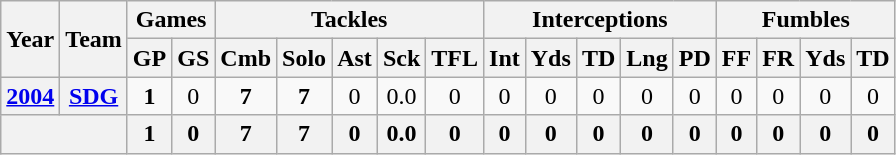<table class="wikitable" style="text-align:center">
<tr>
<th rowspan="2">Year</th>
<th rowspan="2">Team</th>
<th colspan="2">Games</th>
<th colspan="5">Tackles</th>
<th colspan="5">Interceptions</th>
<th colspan="4">Fumbles</th>
</tr>
<tr>
<th>GP</th>
<th>GS</th>
<th>Cmb</th>
<th>Solo</th>
<th>Ast</th>
<th>Sck</th>
<th>TFL</th>
<th>Int</th>
<th>Yds</th>
<th>TD</th>
<th>Lng</th>
<th>PD</th>
<th>FF</th>
<th>FR</th>
<th>Yds</th>
<th>TD</th>
</tr>
<tr>
<th><a href='#'>2004</a></th>
<th><a href='#'>SDG</a></th>
<td><strong>1</strong></td>
<td>0</td>
<td><strong>7</strong></td>
<td><strong>7</strong></td>
<td>0</td>
<td>0.0</td>
<td>0</td>
<td>0</td>
<td>0</td>
<td>0</td>
<td>0</td>
<td>0</td>
<td>0</td>
<td>0</td>
<td>0</td>
<td>0</td>
</tr>
<tr>
<th colspan="2"></th>
<th>1</th>
<th>0</th>
<th>7</th>
<th>7</th>
<th>0</th>
<th>0.0</th>
<th>0</th>
<th>0</th>
<th>0</th>
<th>0</th>
<th>0</th>
<th>0</th>
<th>0</th>
<th>0</th>
<th>0</th>
<th>0</th>
</tr>
</table>
